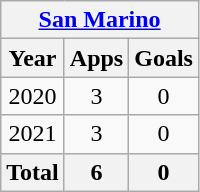<table class="wikitable" style="text-align:center">
<tr>
<th colspan=3><a href='#'>San Marino</a></th>
</tr>
<tr>
<th>Year</th>
<th>Apps</th>
<th>Goals</th>
</tr>
<tr>
<td>2020</td>
<td>3</td>
<td>0</td>
</tr>
<tr>
<td>2021</td>
<td>3</td>
<td>0</td>
</tr>
<tr>
<th>Total</th>
<th>6</th>
<th>0</th>
</tr>
</table>
